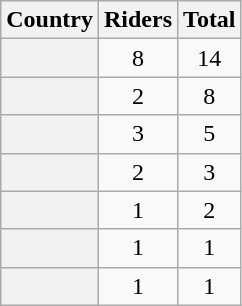<table class="wikitable plainrowheaders sortable">
<tr>
<th scope="col">Country</th>
<th scope="col">Riders</th>
<th scope="col">Total</th>
</tr>
<tr>
<th scope="row"></th>
<td align=center>8</td>
<td align=center>14</td>
</tr>
<tr>
<th scope="row"></th>
<td align=center>2</td>
<td align=center>8</td>
</tr>
<tr>
<th scope="row"></th>
<td align=center>3</td>
<td align=center>5</td>
</tr>
<tr>
<th scope="row"></th>
<td align=center>2</td>
<td align=center>3</td>
</tr>
<tr>
<th scope="row"></th>
<td align=center>1</td>
<td align=center>2</td>
</tr>
<tr>
<th scope="row"></th>
<td align=center>1</td>
<td align=center>1</td>
</tr>
<tr>
<th scope="row"></th>
<td align=center>1</td>
<td align=center>1</td>
</tr>
</table>
